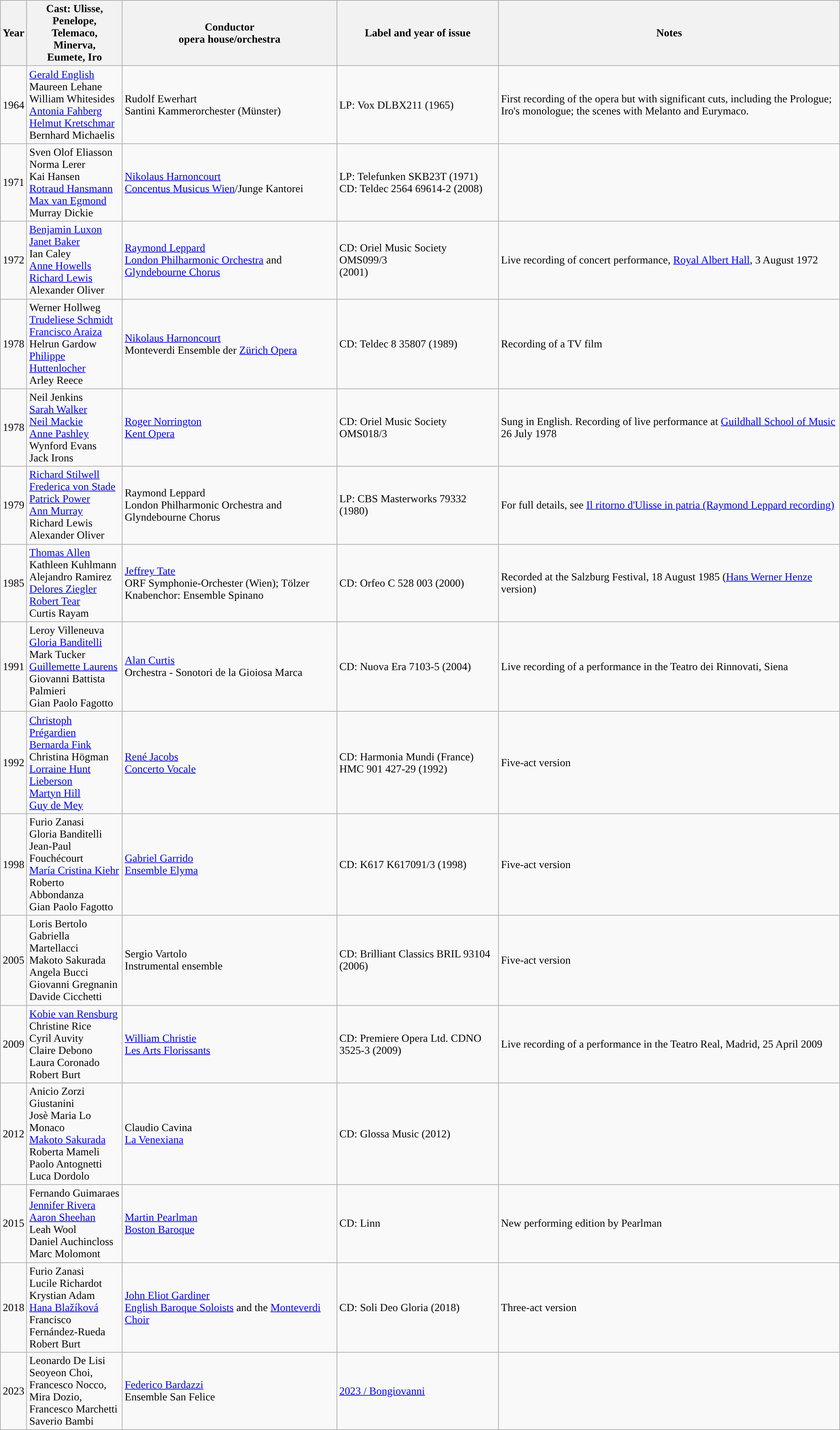<table class= "wikitable">
<tr>
<th>Year</th>
<th>Cast: Ulisse, Penelope,<br>Telemaco, Minerva,<br>Eumete, Iro</th>
<th>Conductor<br>opera house/orchestra</th>
<th>Label and year of issue</th>
<th>Notes</th>
</tr>
<tr>
<td align= "center">1964</td>
<td><a href='#'>Gerald English</a><br>Maureen Lehane<br>William Whitesides<br><a href='#'>Antonia Fahberg</a><br><a href='#'>Helmut Kretschmar</a><br>Bernhard Michaelis</td>
<td>Rudolf Ewerhart<br> Santini Kammerorchester (Münster)</td>
<td>LP: Vox DLBX211 (1965)</td>
<td>First recording of the opera but with significant cuts, including the Prologue; Iro's monologue; the scenes with Melanto and Eurymaco.</td>
</tr>
<tr>
<td align= "center">1971</td>
<td>Sven Olof Eliasson<br>Norma Lerer<br>Kai Hansen<br><a href='#'>Rotraud Hansmann</a><br><a href='#'>Max van Egmond</a><br>Murray Dickie</td>
<td><a href='#'>Nikolaus Harnoncourt</a><br><a href='#'>Concentus Musicus Wien</a>/Junge Kantorei</td>
<td>LP: Telefunken SKB23T (1971)<br>CD: Teldec 2564 69614-2 (2008)</td>
<td></td>
</tr>
<tr>
<td align= "center">1972</td>
<td><a href='#'>Benjamin Luxon</a><br><a href='#'>Janet Baker</a><br>Ian Caley<br><a href='#'>Anne Howells</a><br><a href='#'>Richard Lewis</a><br>Alexander Oliver</td>
<td><a href='#'>Raymond Leppard</a><br><a href='#'>London Philharmonic Orchestra</a> and <a href='#'>Glyndebourne Chorus</a></td>
<td>CD: Oriel Music Society OMS099/3<br>(2001)</td>
<td>Live recording of concert performance, <a href='#'>Royal Albert Hall</a>, 3 August 1972</td>
</tr>
<tr>
<td align= "center">1978</td>
<td>Werner Hollweg<br><a href='#'>Trudeliese Schmidt</a><br><a href='#'>Francisco Araiza</a><br>Helrun Gardow<br><a href='#'>Philippe Huttenlocher</a><br>Arley Reece</td>
<td><a href='#'>Nikolaus Harnoncourt</a><br>Monteverdi Ensemble der <a href='#'>Zürich Opera</a></td>
<td>CD: Teldec 8 35807 (1989)</td>
<td>Recording of a TV film</td>
</tr>
<tr>
<td align= "center">1978</td>
<td>Neil Jenkins<br><a href='#'>Sarah Walker</a><br><a href='#'>Neil Mackie</a><br><a href='#'>Anne Pashley</a><br>Wynford Evans<br>Jack Irons</td>
<td><a href='#'>Roger Norrington</a><br><a href='#'>Kent Opera</a></td>
<td>CD: Oriel Music Society OMS018/3</td>
<td>Sung in English. Recording of live performance at <a href='#'>Guildhall School of Music</a> 26 July 1978</td>
</tr>
<tr>
<td align= "center">1979</td>
<td><a href='#'>Richard Stilwell</a><br><a href='#'>Frederica von Stade</a><br><a href='#'>Patrick Power</a><br><a href='#'>Ann Murray</a><br>Richard Lewis<br>Alexander Oliver</td>
<td>Raymond Leppard<br>London Philharmonic Orchestra and Glyndebourne Chorus</td>
<td>LP: CBS Masterworks 79332 (1980)</td>
<td>For full details, see <a href='#'>Il ritorno d'Ulisse in patria (Raymond Leppard recording)</a></td>
</tr>
<tr>
<td align= "center">1985</td>
<td><a href='#'>Thomas Allen</a><br>Kathleen Kuhlmann<br>Alejandro Ramirez<br><a href='#'>Delores Ziegler</a><br><a href='#'>Robert Tear</a><br>Curtis Rayam</td>
<td><a href='#'>Jeffrey Tate</a><br>ORF Symphonie-Orchester (Wien); Tölzer Knabenchor: Ensemble Spinano</td>
<td>CD: Orfeo C 528 003 (2000)</td>
<td>Recorded at the Salzburg Festival, 18 August 1985 (<a href='#'>Hans Werner Henze</a> version)</td>
</tr>
<tr>
<td align= "center">1991</td>
<td>Leroy Villeneuva<br><a href='#'>Gloria Banditelli</a><br>Mark Tucker<br><a href='#'>Guillemette Laurens</a><br>Giovanni Battista Palmieri<br>Gian Paolo Fagotto</td>
<td><a href='#'>Alan Curtis</a><br>Orchestra - Sonotori de la Gioiosa Marca</td>
<td>CD: Nuova Era 7103-5 (2004)</td>
<td>Live recording of a performance in the Teatro dei Rinnovati, Siena</td>
</tr>
<tr>
<td align= "center">1992</td>
<td><a href='#'>Christoph Prégardien</a><br><a href='#'>Bernarda Fink</a><br>Christina Högman<br><a href='#'>Lorraine Hunt Lieberson</a><br><a href='#'>Martyn Hill</a><br><a href='#'>Guy de Mey</a></td>
<td><a href='#'>René Jacobs</a><br><a href='#'>Concerto Vocale</a></td>
<td>CD: Harmonia Mundi (France) HMC 901 427-29 (1992)</td>
<td>Five-act version</td>
</tr>
<tr>
<td align= "center">1998</td>
<td>Furio Zanasi<br>Gloria Banditelli<br>Jean-Paul Fouchécourt<br><a href='#'>María Cristina Kiehr</a><br>Roberto Abbondanza<br>Gian Paolo Fagotto</td>
<td><a href='#'>Gabriel Garrido</a><br><a href='#'>Ensemble Elyma</a></td>
<td>CD: K617 K617091/3 (1998)</td>
<td>Five-act version</td>
</tr>
<tr>
<td align= "center">2005</td>
<td>Loris Bertolo<br>Gabriella Martellacci<br>Makoto Sakurada<br>Angela Bucci<br>Giovanni Gregnanin<br>Davide Cicchetti</td>
<td>Sergio Vartolo<br>Instrumental ensemble</td>
<td>CD: Brilliant Classics BRIL 93104 (2006)</td>
<td>Five-act version</td>
</tr>
<tr>
<td align= "center">2009</td>
<td><a href='#'>Kobie van Rensburg</a><br>Christine Rice<br>Cyril Auvity<br>Claire Debono<br>Laura Coronado<br>Robert Burt</td>
<td><a href='#'>William Christie</a><br><a href='#'>Les Arts Florissants</a></td>
<td>CD: Premiere Opera Ltd. CDNO 3525-3 (2009)</td>
<td>Live recording of a performance in the Teatro Real, Madrid, 25 April 2009</td>
</tr>
<tr>
<td align= "center">2012</td>
<td>Anicio Zorzi Giustanini <br>Josè Maria Lo Monaco <br><a href='#'>Makoto Sakurada</a> <br>Roberta Mameli <br>Paolo Antognetti <br>Luca Dordolo</td>
<td>Claudio Cavina<br><a href='#'>La Venexiana</a></td>
<td>CD: Glossa Music (2012)</td>
<td></td>
</tr>
<tr>
<td align="center">2015</td>
<td>Fernando Guimaraes <br> <a href='#'>Jennifer Rivera</a> <br> <a href='#'>Aaron Sheehan</a> <br> Leah Wool <br> Daniel Auchincloss <br> Marc Molomont</td>
<td><a href='#'>Martin Pearlman</a><br><a href='#'>Boston Baroque</a></td>
<td>CD: Linn</td>
<td>New performing edition by Pearlman</td>
</tr>
<tr>
<td align="center">2018</td>
<td>Furio Zanasi <br> Lucile Richardot <br> Krystian Adam <br> <a href='#'>Hana Blažíková</a> <br> Francisco Fernández-Rueda <br> Robert Burt</td>
<td><a href='#'>John Eliot Gardiner</a><br><a href='#'>English Baroque Soloists</a> and the <a href='#'>Monteverdi Choir</a></td>
<td>CD: Soli Deo Gloria (2018)</td>
<td>Three-act version</td>
</tr>
<tr>
<td align= "center">2023</td>
<td>Leonardo De Lisi<br>Seoyeon Choi,<br>Francesco Nocco,<br>Mira Dozio,<br>Francesco Marchetti<br>Saverio Bambi</td>
<td><a href='#'>Federico Bardazzi</a><br>Ensemble San Felice</td>
<td><a href='#'>2023 / Bongiovanni</a></td>
<td></td>
</tr>
</table>
